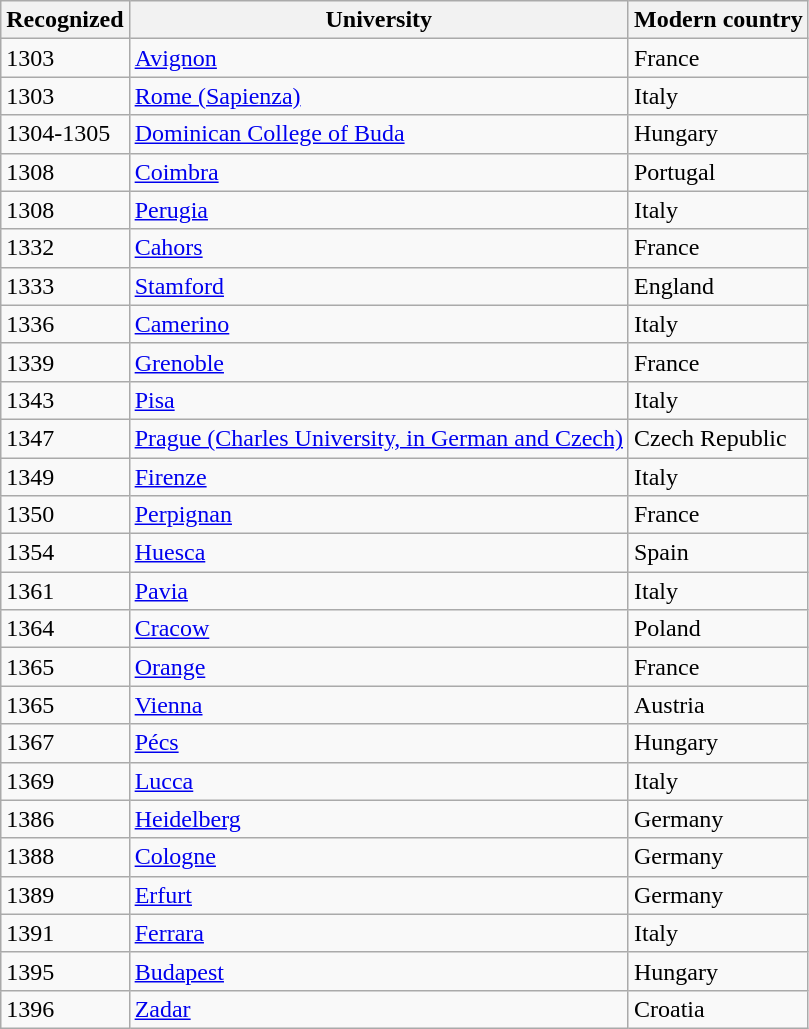<table class="wikitable sortable">
<tr>
<th>Recognized</th>
<th>University</th>
<th>Modern country</th>
</tr>
<tr>
<td>1303</td>
<td><a href='#'>Avignon</a></td>
<td>France</td>
</tr>
<tr>
<td>1303</td>
<td><a href='#'>Rome (Sapienza)</a></td>
<td>Italy</td>
</tr>
<tr>
<td>1304-1305</td>
<td><a href='#'>Dominican College of Buda</a></td>
<td>Hungary</td>
</tr>
<tr>
<td>1308</td>
<td><a href='#'>Coimbra</a></td>
<td>Portugal</td>
</tr>
<tr>
<td>1308</td>
<td><a href='#'>Perugia</a></td>
<td>Italy</td>
</tr>
<tr>
<td>1332</td>
<td><a href='#'>Cahors</a> </td>
<td>France</td>
</tr>
<tr>
<td>1333</td>
<td><a href='#'>Stamford</a></td>
<td>England</td>
</tr>
<tr>
<td>1336</td>
<td><a href='#'>Camerino</a></td>
<td>Italy</td>
</tr>
<tr>
<td>1339</td>
<td><a href='#'>Grenoble</a></td>
<td>France</td>
</tr>
<tr>
<td>1343</td>
<td><a href='#'>Pisa</a></td>
<td>Italy</td>
</tr>
<tr>
<td>1347</td>
<td><a href='#'>Prague (Charles University, in German and Czech)</a></td>
<td>Czech Republic</td>
</tr>
<tr>
<td>1349</td>
<td><a href='#'>Firenze</a></td>
<td>Italy</td>
</tr>
<tr>
<td>1350</td>
<td><a href='#'>Perpignan</a></td>
<td>France</td>
</tr>
<tr>
<td>1354</td>
<td><a href='#'>Huesca</a> </td>
<td>Spain</td>
</tr>
<tr>
<td>1361</td>
<td><a href='#'>Pavia</a></td>
<td>Italy</td>
</tr>
<tr>
<td>1364</td>
<td><a href='#'>Cracow</a></td>
<td>Poland</td>
</tr>
<tr>
<td>1365</td>
<td><a href='#'>Orange</a></td>
<td>France</td>
</tr>
<tr>
<td>1365</td>
<td><a href='#'>Vienna</a></td>
<td>Austria</td>
</tr>
<tr>
<td>1367</td>
<td><a href='#'>Pécs</a></td>
<td>Hungary</td>
</tr>
<tr>
<td>1369</td>
<td><a href='#'>Lucca</a> </td>
<td>Italy</td>
</tr>
<tr>
<td>1386</td>
<td><a href='#'>Heidelberg</a></td>
<td>Germany</td>
</tr>
<tr>
<td>1388</td>
<td><a href='#'>Cologne</a></td>
<td>Germany</td>
</tr>
<tr>
<td>1389</td>
<td><a href='#'>Erfurt</a></td>
<td>Germany</td>
</tr>
<tr>
<td>1391</td>
<td><a href='#'>Ferrara</a></td>
<td>Italy</td>
</tr>
<tr>
<td>1395</td>
<td><a href='#'>Budapest</a></td>
<td>Hungary</td>
</tr>
<tr>
<td>1396</td>
<td><a href='#'>Zadar</a></td>
<td>Croatia</td>
</tr>
</table>
